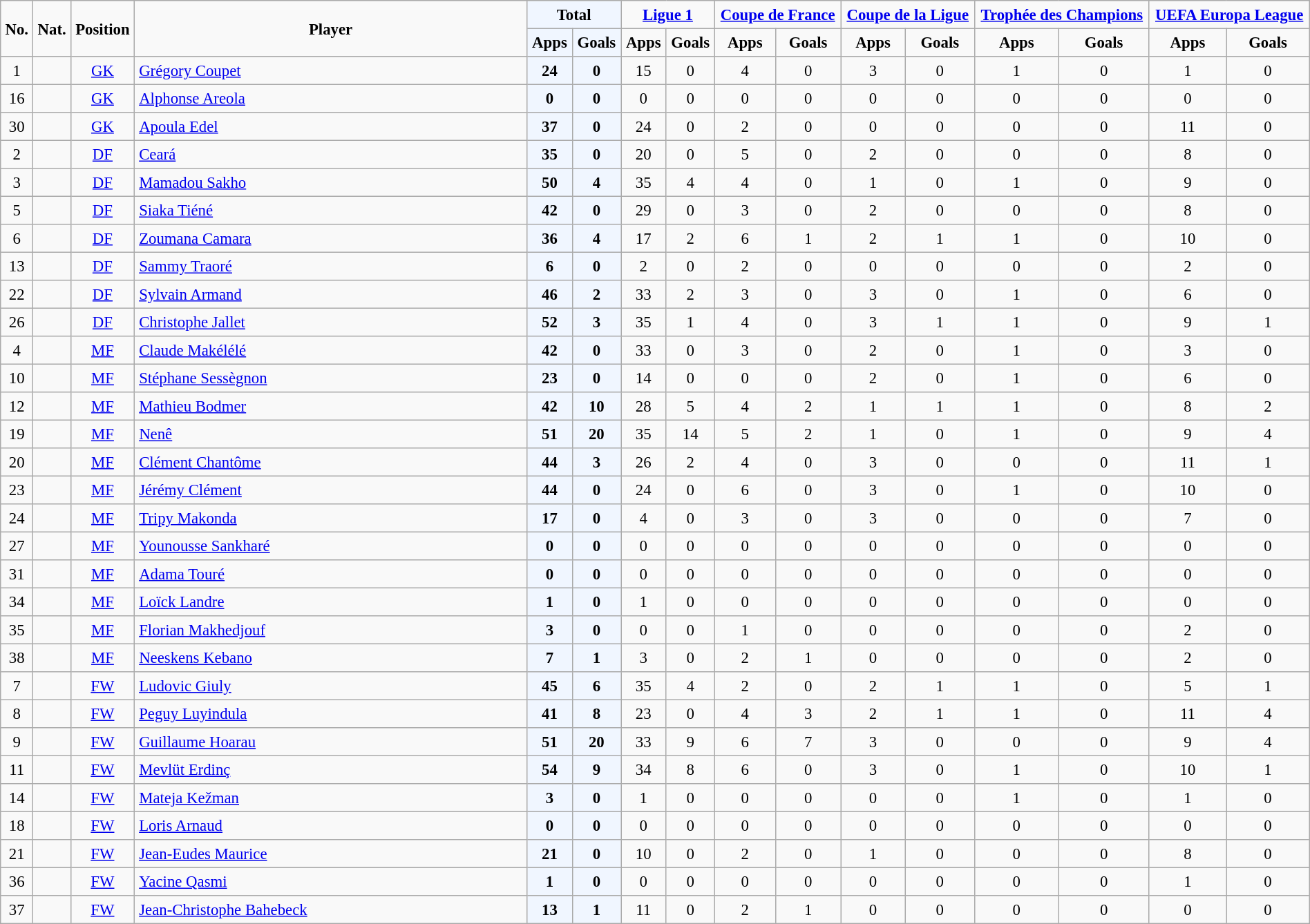<table border="2" cellpadding="4" cellspacing="0" style="text-align:center; style=margin: 1em 1em 1em 0; background: #f9f9f9; border: 1px #aaa solid; border-collapse: collapse; font-size: 95%;">
<tr>
<th rowspan="2" width="1%">No.</th>
<th rowspan="2" width="1%">Nat.</th>
<th rowspan="2" width="1%">Position</th>
<th rowspan="2" width="30%">Player</th>
<th align="center" style="background:#f0f6ff;" colspan="2">Total</th>
<th colspan="2"><a href='#'>Ligue 1</a></th>
<th colspan="2"><a href='#'>Coupe de France</a></th>
<th colspan="2"><a href='#'>Coupe de la Ligue</a></th>
<th colspan="2"><a href='#'>Trophée des Champions</a></th>
<th colspan="2"><a href='#'>UEFA Europa League</a></th>
</tr>
<tr>
<th align="center" style="background:#f0f6ff;" colspan="1">Apps</th>
<th align="center" style="background:#f0f6ff;" colspan="1">Goals</th>
<th>Apps</th>
<th>Goals</th>
<th>Apps</th>
<th>Goals</th>
<th>Apps</th>
<th>Goals</th>
<th>Apps</th>
<th>Goals</th>
<th>Apps</th>
<th>Goals</th>
</tr>
<tr>
<td>1</td>
<td></td>
<td><a href='#'>GK</a></td>
<td align=left><a href='#'>Grégory Coupet</a></td>
<th align="center" style="background:#f0f6ff;" colspan=1>24</th>
<th align="center" style="background:#f0f6ff;" colspan=1>0</th>
<td>15</td>
<td>0</td>
<td>4</td>
<td>0</td>
<td>3</td>
<td>0</td>
<td>1</td>
<td>0</td>
<td>1</td>
<td>0</td>
</tr>
<tr>
<td>16</td>
<td></td>
<td><a href='#'>GK</a></td>
<td align=left><a href='#'>Alphonse Areola</a></td>
<th align="center" style="background:#f0f6ff;" colspan=1>0</th>
<th align="center" style="background:#f0f6ff;" colspan=1>0</th>
<td>0</td>
<td>0</td>
<td>0</td>
<td>0</td>
<td>0</td>
<td>0</td>
<td>0</td>
<td>0</td>
<td>0</td>
<td>0</td>
</tr>
<tr>
<td>30</td>
<td></td>
<td><a href='#'>GK</a></td>
<td align=left><a href='#'>Apoula Edel</a></td>
<th align="center" style="background:#f0f6ff;" colspan=1>37</th>
<th align="center" style="background:#f0f6ff;" colspan=1>0</th>
<td>24</td>
<td>0</td>
<td>2</td>
<td>0</td>
<td>0</td>
<td>0</td>
<td>0</td>
<td>0</td>
<td>11</td>
<td>0</td>
</tr>
<tr>
<td>2</td>
<td></td>
<td><a href='#'>DF</a></td>
<td align=left><a href='#'>Ceará</a></td>
<th align="center" style="background:#f0f6ff;" colspan=1>35</th>
<th align="center" style="background:#f0f6ff;" colspan=1>0</th>
<td>20</td>
<td>0</td>
<td>5</td>
<td>0</td>
<td>2</td>
<td>0</td>
<td>0</td>
<td>0</td>
<td>8</td>
<td>0</td>
</tr>
<tr>
<td>3</td>
<td></td>
<td><a href='#'>DF</a></td>
<td align=left><a href='#'>Mamadou Sakho</a></td>
<th align="center" style="background:#f0f6ff;" colspan=1>50</th>
<th align="center" style="background:#f0f6ff;" colspan=1>4</th>
<td>35</td>
<td>4</td>
<td>4</td>
<td>0</td>
<td>1</td>
<td>0</td>
<td>1</td>
<td>0</td>
<td>9</td>
<td>0</td>
</tr>
<tr>
<td>5</td>
<td></td>
<td><a href='#'>DF</a></td>
<td align=left><a href='#'>Siaka Tiéné</a></td>
<th align="center" style="background:#f0f6ff;" colspan=1>42</th>
<th align="center" style="background:#f0f6ff;" colspan=1>0</th>
<td>29</td>
<td>0</td>
<td>3</td>
<td>0</td>
<td>2</td>
<td>0</td>
<td>0</td>
<td>0</td>
<td>8</td>
<td>0</td>
</tr>
<tr>
<td>6</td>
<td></td>
<td><a href='#'>DF</a></td>
<td align=left><a href='#'>Zoumana Camara</a></td>
<th align="center" style="background:#f0f6ff;" colspan=1>36</th>
<th align="center" style="background:#f0f6ff;" colspan=1>4</th>
<td>17</td>
<td>2</td>
<td>6</td>
<td>1</td>
<td>2</td>
<td>1</td>
<td>1</td>
<td>0</td>
<td>10</td>
<td>0</td>
</tr>
<tr>
<td>13</td>
<td></td>
<td><a href='#'>DF</a></td>
<td align=left><a href='#'>Sammy Traoré</a></td>
<th align="center" style="background:#f0f6ff;" colspan=1>6</th>
<th align="center" style="background:#f0f6ff;" colspan=1>0</th>
<td>2</td>
<td>0</td>
<td>2</td>
<td>0</td>
<td>0</td>
<td>0</td>
<td>0</td>
<td>0</td>
<td>2</td>
<td>0</td>
</tr>
<tr>
<td>22</td>
<td></td>
<td><a href='#'>DF</a></td>
<td align=left><a href='#'>Sylvain Armand</a></td>
<th align="center" style="background:#f0f6ff;" colspan=1>46</th>
<th align="center" style="background:#f0f6ff;" colspan=1>2</th>
<td>33</td>
<td>2</td>
<td>3</td>
<td>0</td>
<td>3</td>
<td>0</td>
<td>1</td>
<td>0</td>
<td>6</td>
<td>0</td>
</tr>
<tr>
<td>26</td>
<td></td>
<td><a href='#'>DF</a></td>
<td align=left><a href='#'>Christophe Jallet</a></td>
<th align="center" style="background:#f0f6ff;" colspan=1>52</th>
<th align="center" style="background:#f0f6ff;" colspan=1>3</th>
<td>35</td>
<td>1</td>
<td>4</td>
<td>0</td>
<td>3</td>
<td>1</td>
<td>1</td>
<td>0</td>
<td>9</td>
<td>1</td>
</tr>
<tr>
<td>4</td>
<td></td>
<td><a href='#'>MF</a></td>
<td align=left><a href='#'>Claude Makélélé</a></td>
<th align="center" style="background:#f0f6ff;" colspan=1>42</th>
<th align="center" style="background:#f0f6ff;" colspan=1>0</th>
<td>33</td>
<td>0</td>
<td>3</td>
<td>0</td>
<td>2</td>
<td>0</td>
<td>1</td>
<td>0</td>
<td>3</td>
<td>0</td>
</tr>
<tr>
<td>10</td>
<td></td>
<td><a href='#'>MF</a></td>
<td align=left><a href='#'>Stéphane Sessègnon</a></td>
<th align="center" style="background:#f0f6ff;" colspan=1>23</th>
<th align="center" style="background:#f0f6ff;" colspan=1>0</th>
<td>14</td>
<td>0</td>
<td>0</td>
<td>0</td>
<td>2</td>
<td>0</td>
<td>1</td>
<td>0</td>
<td>6</td>
<td>0</td>
</tr>
<tr>
<td>12</td>
<td></td>
<td><a href='#'>MF</a></td>
<td align=left><a href='#'>Mathieu Bodmer</a></td>
<th align="center" style="background:#f0f6ff;" colspan=1>42</th>
<th align="center" style="background:#f0f6ff;" colspan=1>10</th>
<td>28</td>
<td>5</td>
<td>4</td>
<td>2</td>
<td>1</td>
<td>1</td>
<td>1</td>
<td>0</td>
<td>8</td>
<td>2</td>
</tr>
<tr>
<td>19</td>
<td></td>
<td><a href='#'>MF</a></td>
<td align=left><a href='#'>Nenê</a></td>
<th align="center" style="background:#f0f6ff;" colspan=1>51</th>
<th align="center" style="background:#f0f6ff;" colspan=1>20</th>
<td>35</td>
<td>14</td>
<td>5</td>
<td>2</td>
<td>1</td>
<td>0</td>
<td>1</td>
<td>0</td>
<td>9</td>
<td>4</td>
</tr>
<tr>
<td>20</td>
<td></td>
<td><a href='#'>MF</a></td>
<td align=left><a href='#'>Clément Chantôme</a></td>
<th align="center" style="background:#f0f6ff;" colspan=1>44</th>
<th align="center" style="background:#f0f6ff;" colspan=1>3</th>
<td>26</td>
<td>2</td>
<td>4</td>
<td>0</td>
<td>3</td>
<td>0</td>
<td>0</td>
<td>0</td>
<td>11</td>
<td>1</td>
</tr>
<tr>
<td>23</td>
<td></td>
<td><a href='#'>MF</a></td>
<td align=left><a href='#'>Jérémy Clément</a></td>
<th align="center" style="background:#f0f6ff;" colspan=1>44</th>
<th align="center" style="background:#f0f6ff;" colspan=1>0</th>
<td>24</td>
<td>0</td>
<td>6</td>
<td>0</td>
<td>3</td>
<td>0</td>
<td>1</td>
<td>0</td>
<td>10</td>
<td>0</td>
</tr>
<tr>
<td>24</td>
<td></td>
<td><a href='#'>MF</a></td>
<td align=left><a href='#'>Tripy Makonda</a></td>
<th align="center" style="background:#f0f6ff;" colspan=1>17</th>
<th align="center" style="background:#f0f6ff;" colspan=1>0</th>
<td>4</td>
<td>0</td>
<td>3</td>
<td>0</td>
<td>3</td>
<td>0</td>
<td>0</td>
<td>0</td>
<td>7</td>
<td>0</td>
</tr>
<tr>
<td>27</td>
<td></td>
<td><a href='#'>MF</a></td>
<td align=left><a href='#'>Younousse Sankharé</a></td>
<th align="center" style="background:#f0f6ff;" colspan=1>0</th>
<th align="center" style="background:#f0f6ff;" colspan=1>0</th>
<td>0</td>
<td>0</td>
<td>0</td>
<td>0</td>
<td>0</td>
<td>0</td>
<td>0</td>
<td>0</td>
<td>0</td>
<td>0</td>
</tr>
<tr>
<td>31</td>
<td></td>
<td><a href='#'>MF</a></td>
<td align=left><a href='#'>Adama Touré</a></td>
<th align="center" style="background:#f0f6ff;" colspan=1>0</th>
<th align="center" style="background:#f0f6ff;" colspan=1>0</th>
<td>0</td>
<td>0</td>
<td>0</td>
<td>0</td>
<td>0</td>
<td>0</td>
<td>0</td>
<td>0</td>
<td>0</td>
<td>0</td>
</tr>
<tr>
<td>34</td>
<td></td>
<td><a href='#'>MF</a></td>
<td align=left><a href='#'>Loïck Landre</a></td>
<th align="center" style="background:#f0f6ff;" colspan=1>1</th>
<th align="center" style="background:#f0f6ff;" colspan=1>0</th>
<td>1</td>
<td>0</td>
<td>0</td>
<td>0</td>
<td>0</td>
<td>0</td>
<td>0</td>
<td>0</td>
<td>0</td>
<td>0</td>
</tr>
<tr>
<td>35</td>
<td></td>
<td><a href='#'>MF</a></td>
<td align=left><a href='#'>Florian Makhedjouf</a></td>
<th align="center" style="background:#f0f6ff;" colspan=1>3</th>
<th align="center" style="background:#f0f6ff;" colspan=1>0</th>
<td>0</td>
<td>0</td>
<td>1</td>
<td>0</td>
<td>0</td>
<td>0</td>
<td>0</td>
<td>0</td>
<td>2</td>
<td>0</td>
</tr>
<tr>
<td>38</td>
<td></td>
<td><a href='#'>MF</a></td>
<td align=left><a href='#'>Neeskens Kebano</a></td>
<th align="center" style="background:#f0f6ff;" colspan=1>7</th>
<th align="center" style="background:#f0f6ff;" colspan=1>1</th>
<td>3</td>
<td>0</td>
<td>2</td>
<td>1</td>
<td>0</td>
<td>0</td>
<td>0</td>
<td>0</td>
<td>2</td>
<td>0</td>
</tr>
<tr>
<td>7</td>
<td></td>
<td><a href='#'>FW</a></td>
<td align=left><a href='#'>Ludovic Giuly</a></td>
<th align="center" style="background:#f0f6ff;" colspan=1>45</th>
<th align="center" style="background:#f0f6ff;" colspan=1>6</th>
<td>35</td>
<td>4</td>
<td>2</td>
<td>0</td>
<td>2</td>
<td>1</td>
<td>1</td>
<td>0</td>
<td>5</td>
<td>1</td>
</tr>
<tr>
<td>8</td>
<td></td>
<td><a href='#'>FW</a></td>
<td align=left><a href='#'>Peguy Luyindula</a></td>
<th align="center" style="background:#f0f6ff;" colspan=1>41</th>
<th align="center" style="background:#f0f6ff;" colspan=1>8</th>
<td>23</td>
<td>0</td>
<td>4</td>
<td>3</td>
<td>2</td>
<td>1</td>
<td>1</td>
<td>0</td>
<td>11</td>
<td>4</td>
</tr>
<tr>
<td>9</td>
<td></td>
<td><a href='#'>FW</a></td>
<td align=left><a href='#'>Guillaume Hoarau</a></td>
<th align="center" style="background:#f0f6ff;" colspan=1>51</th>
<th align="center" style="background:#f0f6ff;" colspan=1>20</th>
<td>33</td>
<td>9</td>
<td>6</td>
<td>7</td>
<td>3</td>
<td>0</td>
<td>0</td>
<td>0</td>
<td>9</td>
<td>4</td>
</tr>
<tr>
<td>11</td>
<td></td>
<td><a href='#'>FW</a></td>
<td align=left><a href='#'>Mevlüt Erdinç</a></td>
<th align="center" style="background:#f0f6ff;" colspan=1>54</th>
<th align="center" style="background:#f0f6ff;" colspan=1>9</th>
<td>34</td>
<td>8</td>
<td>6</td>
<td>0</td>
<td>3</td>
<td>0</td>
<td>1</td>
<td>0</td>
<td>10</td>
<td>1</td>
</tr>
<tr>
<td>14</td>
<td></td>
<td><a href='#'>FW</a></td>
<td align=left><a href='#'>Mateja Kežman</a></td>
<th align="center" style="background:#f0f6ff;" colspan=1>3</th>
<th align="center" style="background:#f0f6ff;" colspan=1>0</th>
<td>1</td>
<td>0</td>
<td>0</td>
<td>0</td>
<td>0</td>
<td>0</td>
<td>1</td>
<td>0</td>
<td>1</td>
<td>0</td>
</tr>
<tr>
<td>18</td>
<td></td>
<td><a href='#'>FW</a></td>
<td align=left><a href='#'>Loris Arnaud</a></td>
<th align="center" style="background:#f0f6ff;" colspan=1>0</th>
<th align="center" style="background:#f0f6ff;" colspan=1>0</th>
<td>0</td>
<td>0</td>
<td>0</td>
<td>0</td>
<td>0</td>
<td>0</td>
<td>0</td>
<td>0</td>
<td>0</td>
<td>0</td>
</tr>
<tr>
<td>21</td>
<td></td>
<td><a href='#'>FW</a></td>
<td align=left><a href='#'>Jean-Eudes Maurice</a></td>
<th align="center" style="background:#f0f6ff;" colspan=1>21</th>
<th align="center" style="background:#f0f6ff;" colspan=1>0</th>
<td>10</td>
<td>0</td>
<td>2</td>
<td>0</td>
<td>1</td>
<td>0</td>
<td>0</td>
<td>0</td>
<td>8</td>
<td>0</td>
</tr>
<tr>
<td>36</td>
<td></td>
<td><a href='#'>FW</a></td>
<td align=left><a href='#'>Yacine Qasmi</a></td>
<th align="center" style="background:#f0f6ff;" colspan=1>1</th>
<th align="center" style="background:#f0f6ff;" colspan=1>0</th>
<td>0</td>
<td>0</td>
<td>0</td>
<td>0</td>
<td>0</td>
<td>0</td>
<td>0</td>
<td>0</td>
<td>1</td>
<td>0</td>
</tr>
<tr>
<td>37</td>
<td></td>
<td><a href='#'>FW</a></td>
<td align=left><a href='#'>Jean-Christophe Bahebeck</a></td>
<th align="center" style="background:#f0f6ff;" colspan=1>13</th>
<th align="center" style="background:#f0f6ff;" colspan=1>1</th>
<td>11</td>
<td>0</td>
<td>2</td>
<td>1</td>
<td>0</td>
<td>0</td>
<td>0</td>
<td>0</td>
<td>0</td>
<td>0</td>
</tr>
</table>
